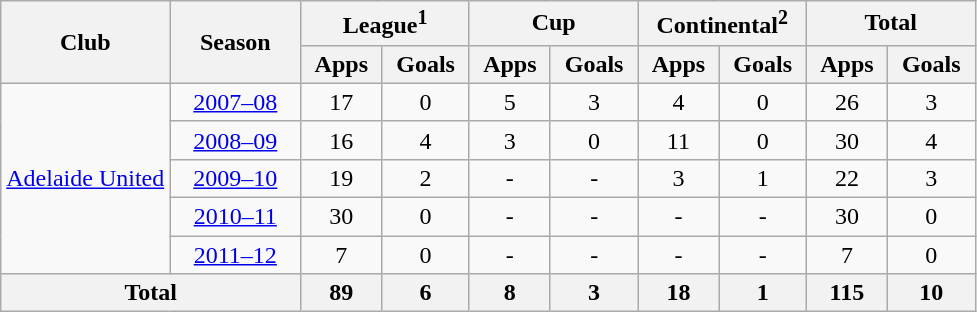<table class="wikitable" style="text-align: center;">
<tr>
<th rowspan="2">Club</th>
<th rowspan="2" width="80">Season</th>
<th colspan="2" width="105">League<sup>1</sup></th>
<th colspan="2" width="105">Cup</th>
<th colspan="2" width="105">Continental<sup>2</sup></th>
<th colspan="2" width="105">Total</th>
</tr>
<tr>
<th>Apps</th>
<th>Goals</th>
<th>Apps</th>
<th>Goals</th>
<th>Apps</th>
<th>Goals</th>
<th>Apps</th>
<th>Goals</th>
</tr>
<tr>
<td rowspan="5" valign="center"><a href='#'>Adelaide United</a></td>
<td><a href='#'>2007–08</a></td>
<td>17</td>
<td>0</td>
<td>5</td>
<td>3</td>
<td>4</td>
<td>0</td>
<td>26</td>
<td>3</td>
</tr>
<tr>
<td><a href='#'>2008–09</a></td>
<td>16</td>
<td>4</td>
<td>3</td>
<td>0</td>
<td>11</td>
<td>0</td>
<td>30</td>
<td>4</td>
</tr>
<tr>
<td><a href='#'>2009–10</a></td>
<td>19</td>
<td>2</td>
<td>-</td>
<td>-</td>
<td>3</td>
<td>1</td>
<td>22</td>
<td>3</td>
</tr>
<tr>
<td><a href='#'>2010–11</a></td>
<td>30</td>
<td>0</td>
<td>-</td>
<td>-</td>
<td>-</td>
<td>-</td>
<td>30</td>
<td>0</td>
</tr>
<tr>
<td><a href='#'>2011–12</a></td>
<td>7</td>
<td>0</td>
<td>-</td>
<td>-</td>
<td>-</td>
<td>-</td>
<td>7</td>
<td>0</td>
</tr>
<tr>
<th colspan="2">Total</th>
<th>89</th>
<th>6</th>
<th>8</th>
<th>3</th>
<th>18</th>
<th>1</th>
<th>115</th>
<th>10</th>
</tr>
</table>
